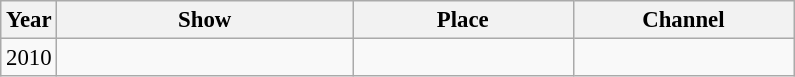<table class="wikitable" style="font-size: 95%;">
<tr>
<th>Year</th>
<th width=190>Show</th>
<th width=140>Place</th>
<th width=140>Channel</th>
</tr>
<tr>
<td>2010</td>
<td></td>
<td></td>
<td></td>
</tr>
</table>
